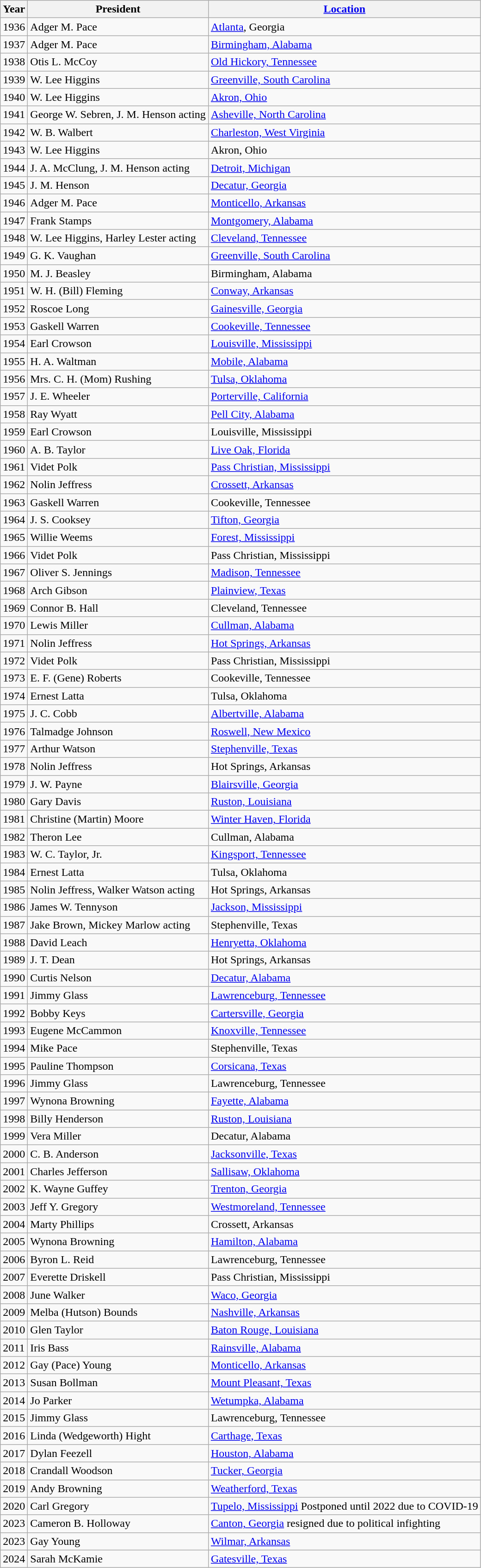<table class="wikitable sortable" style="width: auto; text-align: left;">
<tr>
<th>Year</th>
<th>President</th>
<th><a href='#'>Location</a></th>
</tr>
<tr>
<td>1936</td>
<td>Adger M. Pace</td>
<td><a href='#'>Atlanta</a>, Georgia</td>
</tr>
<tr>
<td>1937</td>
<td>Adger M. Pace</td>
<td><a href='#'>Birmingham, Alabama</a></td>
</tr>
<tr>
<td>1938</td>
<td>Otis L. McCoy</td>
<td><a href='#'>Old Hickory, Tennessee</a></td>
</tr>
<tr>
<td>1939</td>
<td>W. Lee Higgins</td>
<td><a href='#'>Greenville, South Carolina</a></td>
</tr>
<tr>
<td>1940</td>
<td>W. Lee Higgins</td>
<td><a href='#'>Akron, Ohio</a></td>
</tr>
<tr>
<td>1941</td>
<td>George W. Sebren, J. M. Henson acting</td>
<td><a href='#'>Asheville, North Carolina</a></td>
</tr>
<tr>
<td>1942</td>
<td>W. B. Walbert</td>
<td><a href='#'>Charleston, West Virginia</a></td>
</tr>
<tr>
<td>1943</td>
<td>W. Lee Higgins</td>
<td>Akron, Ohio</td>
</tr>
<tr>
<td>1944</td>
<td>J. A. McClung, J. M. Henson acting</td>
<td><a href='#'>Detroit, Michigan</a></td>
</tr>
<tr>
<td>1945</td>
<td>J. M. Henson</td>
<td><a href='#'>Decatur, Georgia</a></td>
</tr>
<tr>
<td>1946</td>
<td>Adger M. Pace</td>
<td><a href='#'>Monticello, Arkansas</a></td>
</tr>
<tr>
<td>1947</td>
<td>Frank Stamps</td>
<td><a href='#'>Montgomery, Alabama</a></td>
</tr>
<tr>
<td>1948</td>
<td>W. Lee Higgins, Harley Lester acting</td>
<td><a href='#'>Cleveland, Tennessee</a></td>
</tr>
<tr>
<td>1949</td>
<td>G. K. Vaughan</td>
<td><a href='#'>Greenville, South Carolina</a></td>
</tr>
<tr>
<td>1950</td>
<td>M. J. Beasley</td>
<td>Birmingham, Alabama</td>
</tr>
<tr>
<td>1951</td>
<td>W. H. (Bill) Fleming</td>
<td><a href='#'>Conway, Arkansas</a></td>
</tr>
<tr>
<td>1952</td>
<td>Roscoe Long</td>
<td><a href='#'>Gainesville, Georgia</a></td>
</tr>
<tr>
<td>1953</td>
<td>Gaskell Warren</td>
<td><a href='#'>Cookeville, Tennessee</a></td>
</tr>
<tr>
<td>1954</td>
<td>Earl Crowson</td>
<td><a href='#'>Louisville, Mississippi</a></td>
</tr>
<tr>
<td>1955</td>
<td>H. A. Waltman</td>
<td><a href='#'>Mobile, Alabama</a></td>
</tr>
<tr>
<td>1956</td>
<td>Mrs. C. H. (Mom) Rushing</td>
<td><a href='#'>Tulsa, Oklahoma</a></td>
</tr>
<tr>
<td>1957</td>
<td>J. E. Wheeler</td>
<td><a href='#'>Porterville, California</a></td>
</tr>
<tr>
<td>1958</td>
<td>Ray Wyatt</td>
<td><a href='#'>Pell City, Alabama</a></td>
</tr>
<tr>
<td>1959</td>
<td>Earl Crowson</td>
<td>Louisville, Mississippi</td>
</tr>
<tr>
<td>1960</td>
<td>A. B. Taylor</td>
<td><a href='#'>Live Oak, Florida</a></td>
</tr>
<tr>
<td>1961</td>
<td>Videt Polk</td>
<td><a href='#'>Pass Christian, Mississippi</a></td>
</tr>
<tr>
<td>1962</td>
<td>Nolin Jeffress</td>
<td><a href='#'>Crossett, Arkansas</a></td>
</tr>
<tr>
<td>1963</td>
<td>Gaskell Warren</td>
<td>Cookeville, Tennessee</td>
</tr>
<tr>
<td>1964</td>
<td>J. S. Cooksey</td>
<td><a href='#'>Tifton, Georgia</a></td>
</tr>
<tr>
<td>1965</td>
<td>Willie Weems</td>
<td><a href='#'>Forest, Mississippi</a></td>
</tr>
<tr>
<td>1966</td>
<td>Videt Polk</td>
<td>Pass Christian, Mississippi</td>
</tr>
<tr>
<td>1967</td>
<td>Oliver S. Jennings</td>
<td><a href='#'>Madison, Tennessee</a></td>
</tr>
<tr>
<td>1968</td>
<td>Arch Gibson</td>
<td><a href='#'>Plainview, Texas</a></td>
</tr>
<tr>
<td>1969</td>
<td>Connor B. Hall</td>
<td>Cleveland, Tennessee</td>
</tr>
<tr>
<td>1970</td>
<td>Lewis Miller</td>
<td><a href='#'>Cullman, Alabama</a></td>
</tr>
<tr>
<td>1971</td>
<td>Nolin Jeffress</td>
<td><a href='#'>Hot Springs, Arkansas</a></td>
</tr>
<tr>
<td>1972</td>
<td>Videt Polk</td>
<td>Pass Christian, Mississippi</td>
</tr>
<tr>
<td>1973</td>
<td>E. F. (Gene) Roberts</td>
<td>Cookeville, Tennessee</td>
</tr>
<tr>
<td>1974</td>
<td>Ernest Latta</td>
<td>Tulsa, Oklahoma</td>
</tr>
<tr>
<td>1975</td>
<td>J. C. Cobb</td>
<td><a href='#'>Albertville, Alabama</a></td>
</tr>
<tr>
<td>1976</td>
<td>Talmadge Johnson</td>
<td><a href='#'>Roswell, New Mexico</a></td>
</tr>
<tr>
<td>1977</td>
<td>Arthur Watson</td>
<td><a href='#'>Stephenville, Texas</a></td>
</tr>
<tr>
<td>1978</td>
<td>Nolin Jeffress</td>
<td>Hot Springs, Arkansas</td>
</tr>
<tr>
<td>1979</td>
<td>J. W. Payne</td>
<td><a href='#'>Blairsville, Georgia</a></td>
</tr>
<tr>
<td>1980</td>
<td>Gary Davis</td>
<td><a href='#'>Ruston, Louisiana</a></td>
</tr>
<tr>
<td>1981</td>
<td>Christine (Martin) Moore</td>
<td><a href='#'>Winter Haven, Florida</a></td>
</tr>
<tr>
<td>1982</td>
<td>Theron Lee</td>
<td>Cullman, Alabama</td>
</tr>
<tr>
<td>1983</td>
<td>W. C. Taylor, Jr.</td>
<td><a href='#'>Kingsport, Tennessee</a></td>
</tr>
<tr>
<td>1984</td>
<td>Ernest Latta</td>
<td>Tulsa, Oklahoma</td>
</tr>
<tr>
<td>1985</td>
<td>Nolin Jeffress, Walker Watson acting</td>
<td>Hot Springs, Arkansas</td>
</tr>
<tr>
<td>1986</td>
<td>James W. Tennyson</td>
<td><a href='#'>Jackson, Mississippi</a></td>
</tr>
<tr>
<td>1987</td>
<td>Jake Brown, Mickey Marlow acting</td>
<td>Stephenville, Texas</td>
</tr>
<tr>
<td>1988</td>
<td>David Leach</td>
<td><a href='#'>Henryetta, Oklahoma</a></td>
</tr>
<tr>
<td>1989</td>
<td>J. T. Dean</td>
<td>Hot Springs, Arkansas</td>
</tr>
<tr>
<td>1990</td>
<td>Curtis Nelson</td>
<td><a href='#'>Decatur, Alabama</a></td>
</tr>
<tr>
<td>1991</td>
<td>Jimmy Glass</td>
<td><a href='#'>Lawrenceburg, Tennessee</a></td>
</tr>
<tr>
<td>1992</td>
<td>Bobby Keys</td>
<td><a href='#'>Cartersville, Georgia</a></td>
</tr>
<tr>
<td>1993</td>
<td>Eugene McCammon</td>
<td><a href='#'>Knoxville, Tennessee</a></td>
</tr>
<tr>
<td>1994</td>
<td>Mike Pace</td>
<td>Stephenville, Texas</td>
</tr>
<tr>
<td>1995</td>
<td>Pauline Thompson</td>
<td><a href='#'>Corsicana, Texas</a></td>
</tr>
<tr>
<td>1996</td>
<td>Jimmy Glass</td>
<td>Lawrenceburg, Tennessee</td>
</tr>
<tr>
<td>1997</td>
<td>Wynona Browning</td>
<td><a href='#'>Fayette, Alabama</a></td>
</tr>
<tr>
<td>1998</td>
<td>Billy Henderson</td>
<td><a href='#'>Ruston, Louisiana</a></td>
</tr>
<tr>
<td>1999</td>
<td>Vera Miller</td>
<td>Decatur, Alabama</td>
</tr>
<tr>
<td>2000</td>
<td>C. B. Anderson</td>
<td><a href='#'>Jacksonville, Texas</a></td>
</tr>
<tr>
<td>2001</td>
<td>Charles Jefferson</td>
<td><a href='#'>Sallisaw, Oklahoma</a></td>
</tr>
<tr>
<td>2002</td>
<td>K. Wayne Guffey</td>
<td><a href='#'>Trenton, Georgia</a></td>
</tr>
<tr>
<td>2003</td>
<td>Jeff Y. Gregory</td>
<td><a href='#'>Westmoreland, Tennessee</a></td>
</tr>
<tr>
<td>2004</td>
<td>Marty Phillips</td>
<td>Crossett, Arkansas</td>
</tr>
<tr>
<td>2005</td>
<td>Wynona Browning</td>
<td><a href='#'>Hamilton, Alabama</a></td>
</tr>
<tr>
<td>2006</td>
<td>Byron L. Reid</td>
<td>Lawrenceburg, Tennessee</td>
</tr>
<tr>
<td>2007</td>
<td>Everette Driskell</td>
<td>Pass Christian, Mississippi</td>
</tr>
<tr>
<td>2008</td>
<td>June Walker</td>
<td><a href='#'>Waco, Georgia</a></td>
</tr>
<tr>
<td>2009</td>
<td>Melba (Hutson) Bounds</td>
<td><a href='#'>Nashville, Arkansas</a></td>
</tr>
<tr>
<td>2010</td>
<td>Glen Taylor</td>
<td><a href='#'>Baton Rouge, Louisiana</a></td>
</tr>
<tr>
<td>2011</td>
<td>Iris Bass</td>
<td><a href='#'>Rainsville, Alabama</a></td>
</tr>
<tr>
<td>2012</td>
<td>Gay (Pace) Young</td>
<td><a href='#'>Monticello, Arkansas</a></td>
</tr>
<tr>
<td>2013</td>
<td>Susan Bollman</td>
<td><a href='#'>Mount Pleasant, Texas</a></td>
</tr>
<tr>
<td>2014</td>
<td>Jo Parker</td>
<td><a href='#'>Wetumpka, Alabama</a></td>
</tr>
<tr>
<td>2015</td>
<td>Jimmy Glass</td>
<td>Lawrenceburg, Tennessee</td>
</tr>
<tr>
<td>2016</td>
<td>Linda (Wedgeworth) Hight</td>
<td><a href='#'>Carthage, Texas</a></td>
</tr>
<tr>
<td>2017</td>
<td>Dylan Feezell</td>
<td><a href='#'>Houston, Alabama</a></td>
</tr>
<tr>
<td>2018</td>
<td>Crandall Woodson</td>
<td><a href='#'>Tucker, Georgia</a></td>
</tr>
<tr>
<td>2019</td>
<td>Andy Browning</td>
<td><a href='#'>Weatherford, Texas</a></td>
</tr>
<tr>
<td>2020</td>
<td>Carl Gregory</td>
<td><a href='#'>Tupelo, Mississippi</a> Postponed until 2022 due to COVID-19</td>
</tr>
<tr>
<td>2023</td>
<td>Cameron B. Holloway</td>
<td><a href='#'>Canton, Georgia</a> resigned due to political infighting</td>
</tr>
<tr>
<td>2023</td>
<td>Gay Young</td>
<td><a href='#'>Wilmar, Arkansas</a></td>
</tr>
<tr>
<td>2024</td>
<td>Sarah McKamie</td>
<td><a href='#'>Gatesville, Texas</a></td>
</tr>
</table>
